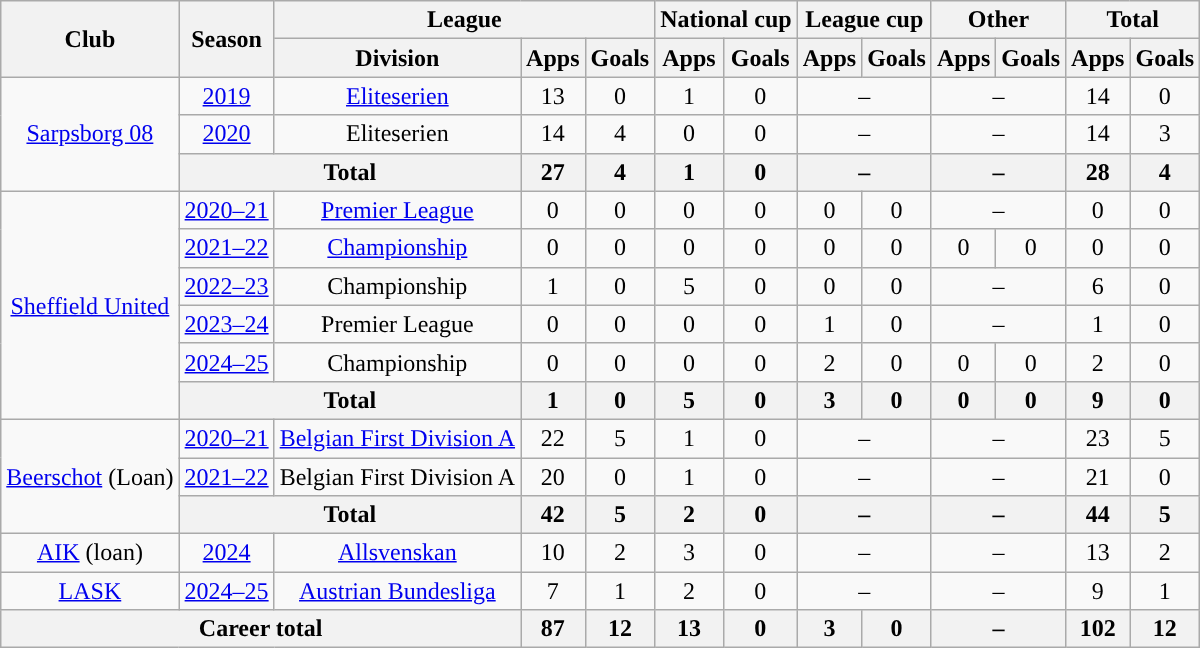<table class="wikitable" style="text-align: center">
<tr>
<th rowspan="2">Club</th>
<th rowspan="2">Season</th>
<th colspan="3">League</th>
<th colspan="2">National cup</th>
<th colspan="2">League cup</th>
<th colspan="2">Other</th>
<th colspan="2">Total</th>
</tr>
<tr>
<th>Division</th>
<th>Apps</th>
<th>Goals</th>
<th>Apps</th>
<th>Goals</th>
<th>Apps</th>
<th>Goals</th>
<th>Apps</th>
<th>Goals</th>
<th>Apps</th>
<th>Goals</th>
</tr>
<tr>
<td rowspan="3"><a href='#'>Sarpsborg 08</a></td>
<td><a href='#'>2019</a></td>
<td><a href='#'>Eliteserien</a></td>
<td>13</td>
<td>0</td>
<td>1</td>
<td>0</td>
<td colspan="2">–</td>
<td colspan="2">–</td>
<td>14</td>
<td>0</td>
</tr>
<tr>
<td><a href='#'>2020</a></td>
<td>Eliteserien</td>
<td>14</td>
<td>4</td>
<td>0</td>
<td>0</td>
<td colspan="2">–</td>
<td colspan="2">–</td>
<td>14</td>
<td>3</td>
</tr>
<tr>
<th colspan=2>Total</th>
<th>27</th>
<th>4</th>
<th>1</th>
<th>0</th>
<th colspan="2">–</th>
<th colspan="2">–</th>
<th>28</th>
<th>4</th>
</tr>
<tr>
<td rowspan="6"><a href='#'>Sheffield United</a></td>
<td><a href='#'>2020–21</a></td>
<td><a href='#'>Premier League</a></td>
<td>0</td>
<td>0</td>
<td>0</td>
<td>0</td>
<td>0</td>
<td>0</td>
<td colspan="2">–</td>
<td>0</td>
<td>0</td>
</tr>
<tr>
<td><a href='#'>2021–22</a></td>
<td><a href='#'>Championship</a></td>
<td>0</td>
<td>0</td>
<td>0</td>
<td>0</td>
<td>0</td>
<td>0</td>
<td>0</td>
<td>0</td>
<td>0</td>
<td>0</td>
</tr>
<tr>
<td><a href='#'>2022–23</a></td>
<td>Championship</td>
<td>1</td>
<td>0</td>
<td>5</td>
<td>0</td>
<td>0</td>
<td>0</td>
<td colspan="2">–</td>
<td>6</td>
<td>0</td>
</tr>
<tr>
<td><a href='#'>2023–24</a></td>
<td>Premier League</td>
<td>0</td>
<td>0</td>
<td>0</td>
<td>0</td>
<td>1</td>
<td>0</td>
<td colspan="2">–</td>
<td>1</td>
<td>0</td>
</tr>
<tr>
<td><a href='#'>2024–25</a></td>
<td>Championship</td>
<td>0</td>
<td>0</td>
<td>0</td>
<td>0</td>
<td>2</td>
<td>0</td>
<td>0</td>
<td>0</td>
<td>2</td>
<td>0</td>
</tr>
<tr>
<th colspan="2">Total</th>
<th>1</th>
<th>0</th>
<th>5</th>
<th>0</th>
<th>3</th>
<th>0</th>
<th>0</th>
<th>0</th>
<th>9</th>
<th>0</th>
</tr>
<tr>
<td rowspan="3"><a href='#'>Beerschot</a> (Loan)</td>
<td><a href='#'>2020–21</a></td>
<td><a href='#'>Belgian First Division A</a></td>
<td>22</td>
<td>5</td>
<td>1</td>
<td>0</td>
<td colspan="2">–</td>
<td colspan="2">–</td>
<td>23</td>
<td>5</td>
</tr>
<tr>
<td><a href='#'>2021–22</a></td>
<td>Belgian First Division A</td>
<td>20</td>
<td>0</td>
<td>1</td>
<td>0</td>
<td colspan="2">–</td>
<td colspan="2">–</td>
<td>21</td>
<td>0</td>
</tr>
<tr>
<th colspan=2>Total</th>
<th>42</th>
<th>5</th>
<th>2</th>
<th>0</th>
<th colspan="2">–</th>
<th colspan="2">–</th>
<th>44</th>
<th>5</th>
</tr>
<tr>
<td><a href='#'>AIK</a> (loan)</td>
<td><a href='#'>2024</a></td>
<td><a href='#'>Allsvenskan</a></td>
<td>10</td>
<td>2</td>
<td>3</td>
<td>0</td>
<td colspan="2">–</td>
<td colspan="2">–</td>
<td>13</td>
<td>2</td>
</tr>
<tr>
<td><a href='#'>LASK</a></td>
<td><a href='#'>2024–25</a></td>
<td><a href='#'>Austrian Bundesliga</a></td>
<td>7</td>
<td>1</td>
<td>2</td>
<td>0</td>
<td colspan="2">–</td>
<td colspan="2">–</td>
<td>9</td>
<td>1</td>
</tr>
<tr>
<th colspan=3>Career total</th>
<th>87</th>
<th>12</th>
<th>13</th>
<th>0</th>
<th>3</th>
<th>0</th>
<th colspan="2">–</th>
<th>102</th>
<th>12</th>
</tr>
</table>
